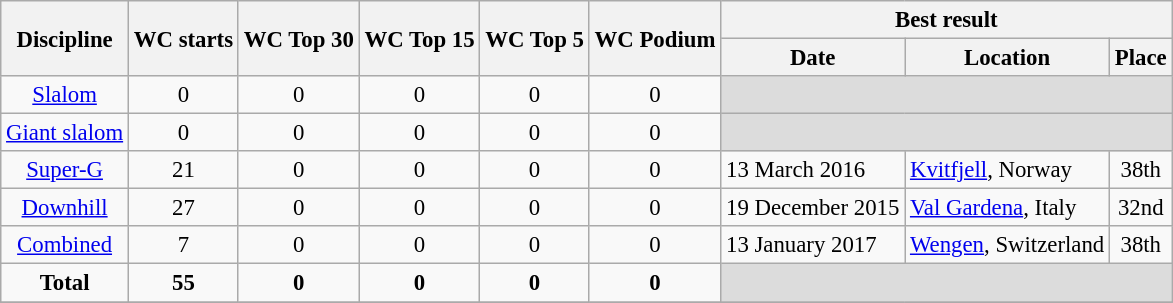<table class="wikitable" style="text-align:center; font-size:95%;">
<tr>
<th rowspan=2>Discipline</th>
<th rowspan=2>WC starts</th>
<th rowspan=2>WC Top 30</th>
<th rowspan=2>WC Top 15</th>
<th rowspan=2>WC Top 5</th>
<th rowspan=2>WC Podium</th>
<th colspan=3>Best result</th>
</tr>
<tr>
<th>Date</th>
<th>Location</th>
<th>Place</th>
</tr>
<tr>
<td align=center><a href='#'>Slalom</a></td>
<td align=center>0</td>
<td align=center>0</td>
<td align=center>0</td>
<td align=center>0</td>
<td align=center>0</td>
<td colspan=3 bgcolor=#DCDCDC></td>
</tr>
<tr>
<td align=center><a href='#'>Giant slalom</a></td>
<td align=center>0</td>
<td align=center>0</td>
<td align=center>0</td>
<td align=center>0</td>
<td align=center>0</td>
<td colspan=3 bgcolor=#DCDCDC></td>
</tr>
<tr>
<td align=center><a href='#'>Super-G</a></td>
<td align=center>21</td>
<td align=center>0</td>
<td align=center>0</td>
<td align=center>0</td>
<td align=center>0</td>
<td align=left>13 March 2016</td>
<td align=left> <a href='#'>Kvitfjell</a>, Norway</td>
<td>38th</td>
</tr>
<tr>
<td align=center><a href='#'>Downhill</a></td>
<td align=center>27</td>
<td align=center>0</td>
<td align=center>0</td>
<td align=center>0</td>
<td align=center>0</td>
<td align=left>19 December 2015</td>
<td align=left> <a href='#'>Val Gardena</a>, Italy</td>
<td>32nd</td>
</tr>
<tr>
<td align=center><a href='#'>Combined</a></td>
<td align=center>7</td>
<td align=center>0</td>
<td align=center>0</td>
<td align=center>0</td>
<td align=center>0</td>
<td align=left>13 January 2017</td>
<td align=left> <a href='#'>Wengen</a>, Switzerland</td>
<td>38th</td>
</tr>
<tr>
<td align=center><strong>Total</strong></td>
<td align=center><strong>55</strong></td>
<td align=center><strong>0</strong></td>
<td align=center><strong>0</strong></td>
<td align=center><strong>0</strong></td>
<td align=center><strong>0</strong></td>
<td colspan=3 bgcolor=#DCDCDC></td>
</tr>
<tr>
</tr>
</table>
